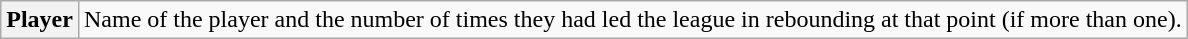<table class="wikitable plainrowheaders">
<tr>
<th scope="row"><strong>Player </strong></th>
<td>Name of the player and the number of times they had led the league in rebounding at that point (if more than one).</td>
</tr>
</table>
